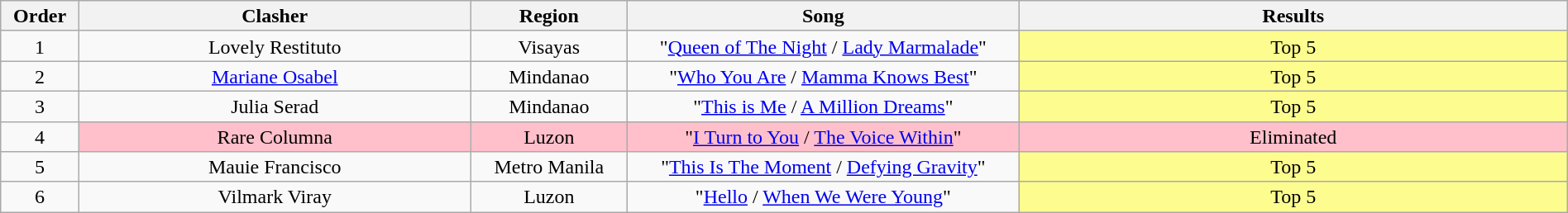<table class="wikitable" style="text-align:center; line-height:17px; width:100%;">
<tr>
<th width="5%">Order</th>
<th width="25%">Clasher</th>
<th>Region</th>
<th width="25%">Song</th>
<th width="35%">Results</th>
</tr>
<tr>
<td>1</td>
<td>Lovely Restituto</td>
<td>Visayas</td>
<td>"<a href='#'>Queen of The Night</a> / <a href='#'>Lady Marmalade</a>"</td>
<td style="background:#fdfc8f;">Top 5</td>
</tr>
<tr>
<td>2</td>
<td><a href='#'>Mariane Osabel</a></td>
<td>Mindanao</td>
<td>"<a href='#'>Who You Are</a> / <a href='#'>Mamma Knows Best</a>"</td>
<td style="background:#fdfc8f;">Top 5</td>
</tr>
<tr>
<td>3</td>
<td>Julia Serad</td>
<td>Mindanao</td>
<td>"<a href='#'>This is Me</a> / <a href='#'>A Million Dreams</a>"</td>
<td style="background:#fdfc8f;">Top 5</td>
</tr>
<tr>
<td>4</td>
<td style="background:pink;">Rare Columna</td>
<td style="background:pink;">Luzon</td>
<td style="background:pink;">"<a href='#'>I Turn to You</a> / <a href='#'>The Voice Within</a>"</td>
<td style="background:pink;">Eliminated</td>
</tr>
<tr>
<td>5</td>
<td>Mauie Francisco</td>
<td>Metro Manila</td>
<td>"<a href='#'>This Is The Moment</a> / <a href='#'>Defying Gravity</a>"</td>
<td style="background:#fdfc8f;">Top 5</td>
</tr>
<tr>
<td>6</td>
<td>Vilmark Viray</td>
<td>Luzon</td>
<td>"<a href='#'>Hello</a> / <a href='#'>When We Were Young</a>"</td>
<td style="background:#fdfc8f;">Top 5</td>
</tr>
</table>
